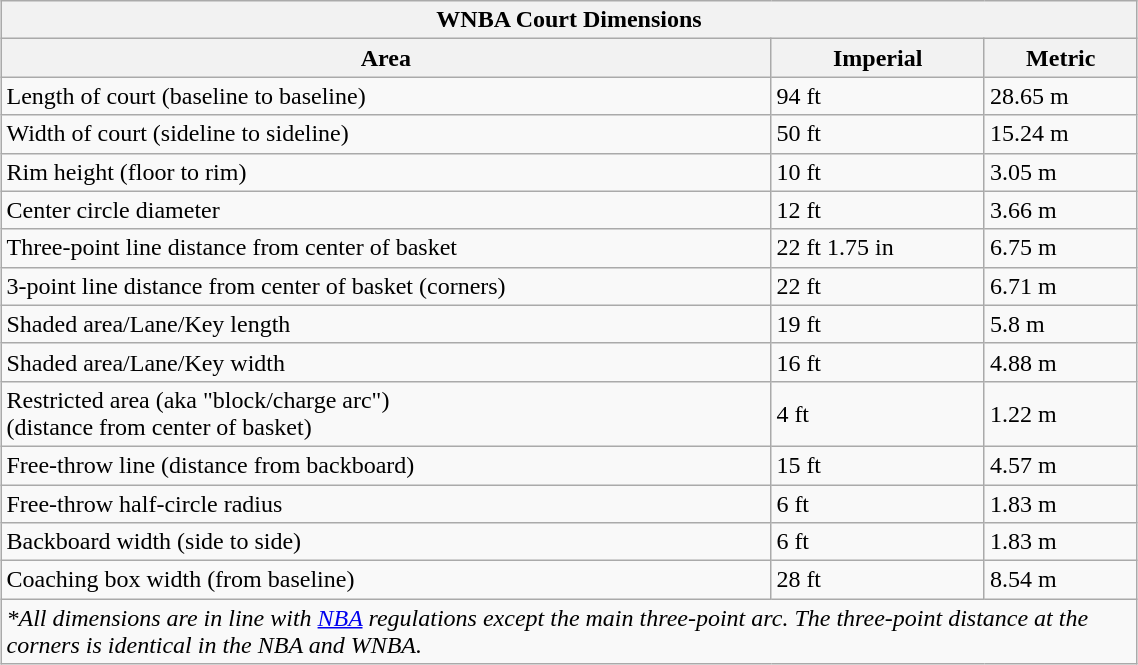<table class="wikitable" style="width: 60%; margin:1em auto;">
<tr>
<th colspan=3>WNBA Court Dimensions</th>
</tr>
<tr style="text-align:center;">
<th>Area</th>
<th>Imperial</th>
<th>Metric</th>
</tr>
<tr>
<td>Length of court (baseline to baseline)</td>
<td>94 ft</td>
<td>28.65 m</td>
</tr>
<tr>
<td>Width of court (sideline to sideline)</td>
<td>50 ft</td>
<td>15.24 m</td>
</tr>
<tr>
<td>Rim height (floor to rim)</td>
<td>10 ft</td>
<td>3.05 m</td>
</tr>
<tr>
<td>Center circle diameter</td>
<td>12 ft</td>
<td>3.66 m</td>
</tr>
<tr>
<td>Three-point line distance from center of basket</td>
<td>22 ft 1.75 in</td>
<td>6.75 m</td>
</tr>
<tr>
<td>3-point line distance from center of basket (corners)</td>
<td>22 ft</td>
<td>6.71 m</td>
</tr>
<tr>
<td>Shaded area/Lane/Key length</td>
<td>19 ft</td>
<td>5.8 m</td>
</tr>
<tr>
<td>Shaded area/Lane/Key width</td>
<td>16 ft</td>
<td>4.88 m</td>
</tr>
<tr>
<td>Restricted area (aka "block/charge arc")<br>(distance from center of basket)</td>
<td>4 ft</td>
<td>1.22 m</td>
</tr>
<tr>
<td>Free-throw line (distance from backboard)</td>
<td>15 ft</td>
<td>4.57 m</td>
</tr>
<tr>
<td>Free-throw half-circle radius</td>
<td>6 ft</td>
<td>1.83 m</td>
</tr>
<tr>
<td>Backboard width (side to side)</td>
<td>6 ft</td>
<td>1.83 m</td>
</tr>
<tr>
<td>Coaching box width (from baseline)</td>
<td>28 ft</td>
<td>8.54 m</td>
</tr>
<tr>
<td colspan=3><em>*All dimensions are in line with <a href='#'>NBA</a> regulations except the main three-point arc. The three-point distance at the corners is identical in the NBA and WNBA.</em></td>
</tr>
</table>
